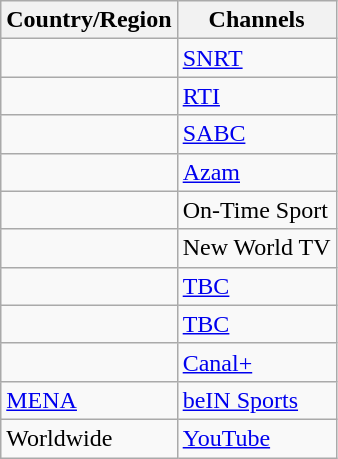<table class="wikitable">
<tr>
<th>Country/Region</th>
<th>Channels</th>
</tr>
<tr>
<td></td>
<td><a href='#'>SNRT</a></td>
</tr>
<tr>
<td></td>
<td><a href='#'>RTI</a></td>
</tr>
<tr>
<td></td>
<td><a href='#'>SABC</a></td>
</tr>
<tr>
<td></td>
<td><a href='#'>Azam</a></td>
</tr>
<tr>
<td></td>
<td>On-Time Sport</td>
</tr>
<tr>
<td></td>
<td>New World TV</td>
</tr>
<tr>
<td></td>
<td><a href='#'>TBC</a></td>
</tr>
<tr>
<td></td>
<td><a href='#'>TBC</a></td>
</tr>
<tr>
<td></td>
<td><a href='#'>Canal+</a></td>
</tr>
<tr>
<td> <a href='#'>MENA</a></td>
<td><a href='#'>beIN Sports</a></td>
</tr>
<tr>
<td>Worldwide</td>
<td><a href='#'>YouTube</a></td>
</tr>
</table>
